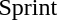<table>
<tr>
<td>Sprint<br></td>
<td></td>
<td></td>
<td></td>
</tr>
</table>
